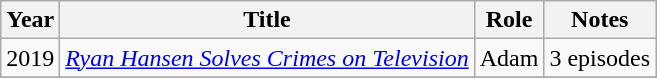<table class="wikitable">
<tr>
<th>Year</th>
<th>Title</th>
<th>Role</th>
<th>Notes</th>
</tr>
<tr>
<td>2019</td>
<td><em><a href='#'>Ryan Hansen Solves Crimes on Television</a></em></td>
<td>Adam</td>
<td>3 episodes</td>
</tr>
<tr>
</tr>
</table>
